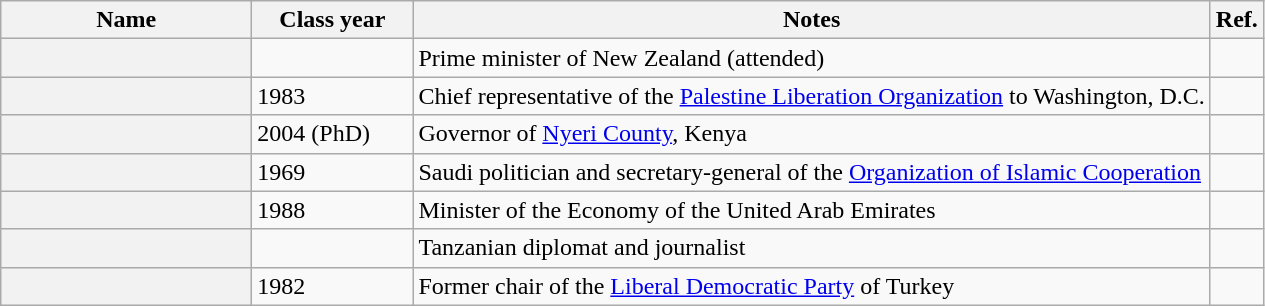<table class="wikitable sortable">
<tr>
<th scope = "col" width="160">Name</th>
<th scope = "col" width="100">Class year</th>
<th scope = "col" width="*" class="unsortable">Notes</th>
<th scope = "col" width="*" class="unsortable">Ref.</th>
</tr>
<tr>
<th scope = "row"></th>
<td></td>
<td>Prime minister of New Zealand (attended)</td>
<td></td>
</tr>
<tr>
<th scope = "row"></th>
<td>1983</td>
<td>Chief representative of the <a href='#'>Palestine Liberation Organization</a> to Washington, D.C.</td>
<td></td>
</tr>
<tr>
<th scope = "row"></th>
<td>2004 (PhD)</td>
<td>Governor of <a href='#'>Nyeri County</a>, Kenya</td>
<td></td>
</tr>
<tr>
<th scope = "row"></th>
<td>1969</td>
<td>Saudi politician and secretary-general of the <a href='#'>Organization of Islamic Cooperation</a></td>
<td></td>
</tr>
<tr>
<th scope = "row"></th>
<td>1988</td>
<td>Minister of the Economy of the United Arab Emirates</td>
<td></td>
</tr>
<tr>
<th scope = "row"></th>
<td></td>
<td>Tanzanian diplomat and journalist</td>
<td></td>
</tr>
<tr>
<th scope = "row"></th>
<td>1982</td>
<td>Former chair of the <a href='#'>Liberal Democratic Party</a> of Turkey</td>
<td></td>
</tr>
</table>
